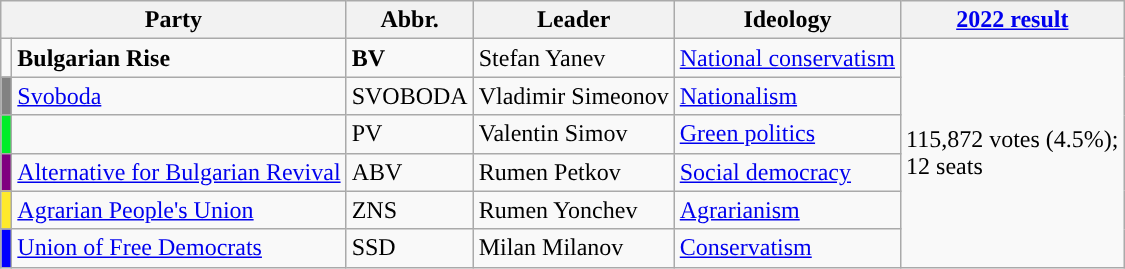<table class="wikitable">
<tr>
<th colspan="2">Party</th>
<th><abbr>Abbr.</abbr></th>
<th>Leader</th>
<th>Ideology</th>
<th><a href='#'>2022 result</a></th>
</tr>
<tr>
<td style="background:"></td>
<td><strong>Bulgarian Rise</strong></td>
<td><strong>BV</strong></td>
<td>Stefan Yanev</td>
<td><a href='#'>National conservatism</a></td>
<td rowspan="6">115,872 votes (4.5%);<br>12 seats</td>
</tr>
<tr>
<td style="background:#828282;"></td>
<td><a href='#'>Svoboda</a></td>
<td>SVOBODA</td>
<td>Vladimir Simeonov</td>
<td><a href='#'>Nationalism</a></td>
</tr>
<tr>
<td style="background:#00ed28;"></td>
<td> </td>
<td>PV</td>
<td>Valentin Simov</td>
<td><a href='#'>Green politics</a></td>
</tr>
<tr>
<td style="background:purple;"></td>
<td><a href='#'>Alternative for Bulgarian Revival</a></td>
<td>ABV</td>
<td>Rumen Petkov</td>
<td><a href='#'>Social democracy</a></td>
</tr>
<tr>
<td style="background:#ffea2b;"></td>
<td><a href='#'>Agrarian People's Union</a></td>
<td>ZNS</td>
<td>Rumen Yonchev</td>
<td><a href='#'>Agrarianism</a></td>
</tr>
<tr>
<td style="background:blue;"></td>
<td><a href='#'>Union of Free Democrats</a></td>
<td>SSD</td>
<td>Milan Milanov</td>
<td><a href='#'>Conservatism</a></td>
</tr>
</table>
